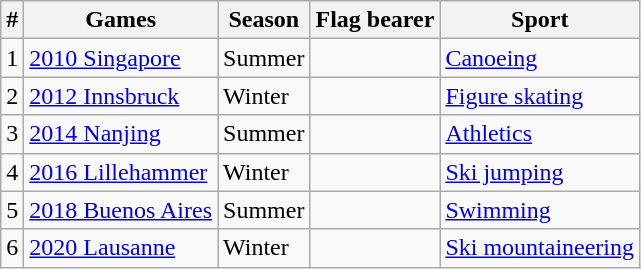<table class="wikitable sortable">
<tr>
<th>#</th>
<th>Games</th>
<th>Season</th>
<th>Flag bearer</th>
<th>Sport</th>
</tr>
<tr>
<td align=center>1</td>
<td><a href='#'>2010 Singapore</a></td>
<td>Summer</td>
<td></td>
<td><a href='#'>Canoeing</a></td>
</tr>
<tr>
<td align=center>2</td>
<td><a href='#'>2012 Innsbruck</a></td>
<td>Winter</td>
<td></td>
<td><a href='#'>Figure skating</a></td>
</tr>
<tr>
<td align=center>3</td>
<td><a href='#'>2014 Nanjing</a></td>
<td>Summer</td>
<td></td>
<td><a href='#'>Athletics</a></td>
</tr>
<tr>
<td align=center>4</td>
<td><a href='#'>2016 Lillehammer</a></td>
<td>Winter</td>
<td></td>
<td><a href='#'>Ski jumping</a></td>
</tr>
<tr>
<td align=center>5</td>
<td><a href='#'>2018 Buenos Aires</a></td>
<td>Summer</td>
<td></td>
<td><a href='#'>Swimming</a></td>
</tr>
<tr>
<td align=center>6</td>
<td><a href='#'>2020 Lausanne</a></td>
<td>Winter</td>
<td></td>
<td><a href='#'>Ski mountaineering</a></td>
</tr>
</table>
